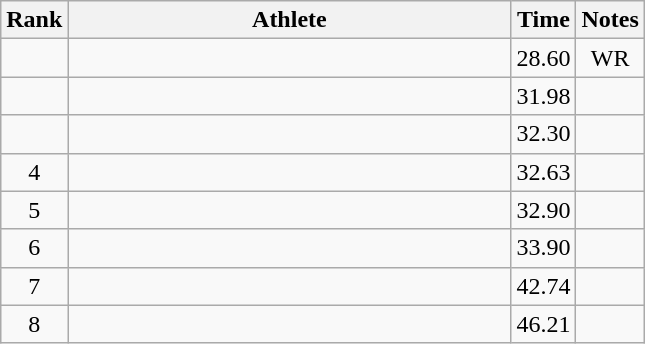<table class="wikitable" style="text-align:center">
<tr>
<th>Rank</th>
<th Style="width:18em">Athlete</th>
<th>Time</th>
<th>Notes</th>
</tr>
<tr>
<td></td>
<td style="text-align:left"></td>
<td>28.60</td>
<td>WR</td>
</tr>
<tr>
<td></td>
<td style="text-align:left"></td>
<td>31.98</td>
<td></td>
</tr>
<tr>
<td></td>
<td style="text-align:left"></td>
<td>32.30</td>
<td></td>
</tr>
<tr>
<td>4</td>
<td style="text-align:left"></td>
<td>32.63</td>
<td></td>
</tr>
<tr>
<td>5</td>
<td style="text-align:left"></td>
<td>32.90</td>
<td></td>
</tr>
<tr>
<td>6</td>
<td style="text-align:left"></td>
<td>33.90</td>
<td></td>
</tr>
<tr>
<td>7</td>
<td style="text-align:left"></td>
<td>42.74</td>
<td></td>
</tr>
<tr>
<td>8</td>
<td style="text-align:left"></td>
<td>46.21</td>
<td></td>
</tr>
</table>
